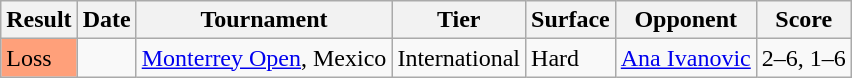<table class="sortable wikitable">
<tr>
<th>Result</th>
<th>Date</th>
<th>Tournament</th>
<th>Tier</th>
<th>Surface</th>
<th>Opponent</th>
<th class="unsortable">Score</th>
</tr>
<tr>
<td style="background:#ffa07a;">Loss</td>
<td><a href='#'></a></td>
<td><a href='#'>Monterrey Open</a>, Mexico</td>
<td>International</td>
<td>Hard</td>
<td> <a href='#'>Ana Ivanovic</a></td>
<td>2–6, 1–6</td>
</tr>
</table>
